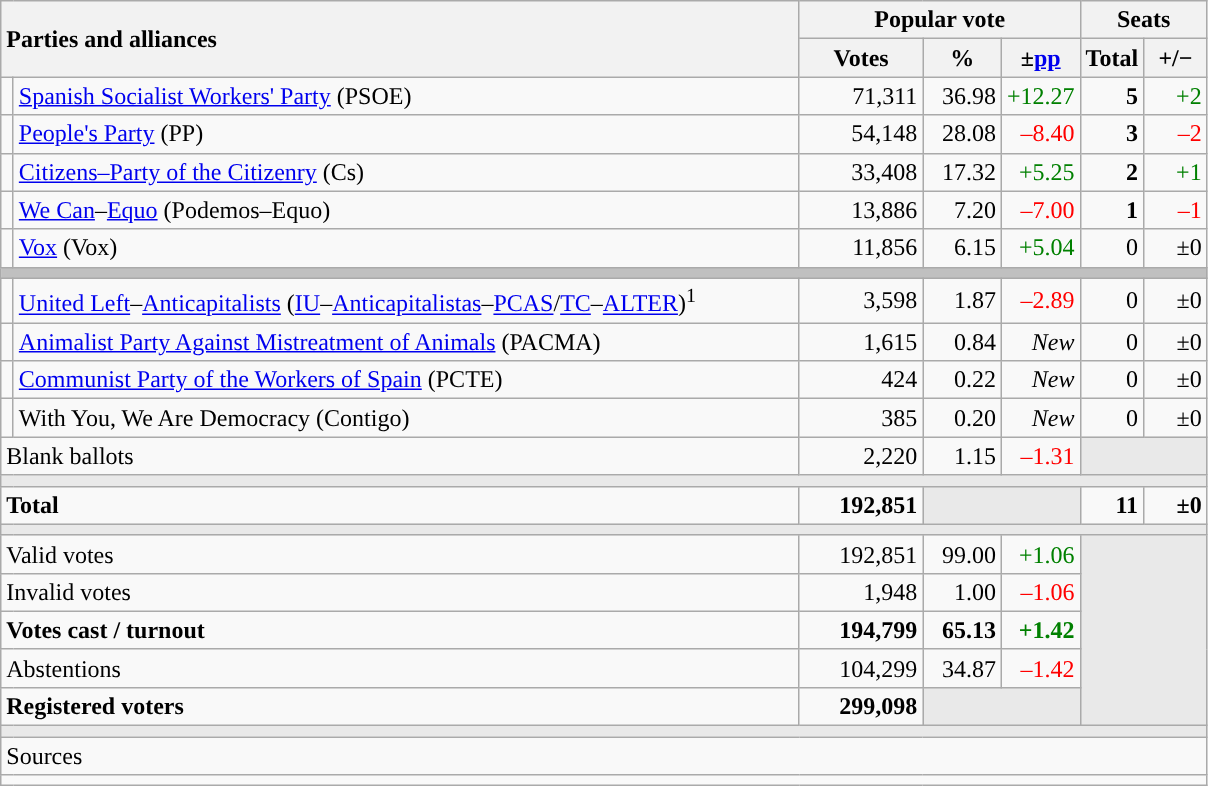<table class="wikitable" style="text-align:right;">
<tr>
<th style="text-align:left;" rowspan="2" colspan="2" width="525">Parties and alliances</th>
<th colspan="3">Popular vote</th>
<th colspan="2">Seats</th>
</tr>
<tr>
<th width="75">Votes</th>
<th width="45">%</th>
<th width="45">±<a href='#'>pp</a></th>
<th width="35">Total</th>
<th width="35">+/−</th>
</tr>
<tr>
<td width="1" style="color:inherit;background:"></td>
<td align="left"><a href='#'>Spanish Socialist Workers' Party</a> (PSOE)</td>
<td>71,311</td>
<td>36.98</td>
<td style="color:green;">+12.27</td>
<td><strong>5</strong></td>
<td style="color:green;">+2</td>
</tr>
<tr>
<td style="color:inherit;background:"></td>
<td align="left"><a href='#'>People's Party</a> (PP)</td>
<td>54,148</td>
<td>28.08</td>
<td style="color:red;">–8.40</td>
<td><strong>3</strong></td>
<td style="color:red;">–2</td>
</tr>
<tr>
<td style="color:inherit;background:"></td>
<td align="left"><a href='#'>Citizens–Party of the Citizenry</a> (Cs)</td>
<td>33,408</td>
<td>17.32</td>
<td style="color:green;">+5.25</td>
<td><strong>2</strong></td>
<td style="color:green;">+1</td>
</tr>
<tr>
<td style="color:inherit;background:"></td>
<td align="left"><a href='#'>We Can</a>–<a href='#'>Equo</a> (Podemos–Equo)</td>
<td>13,886</td>
<td>7.20</td>
<td style="color:red;">–7.00</td>
<td><strong>1</strong></td>
<td style="color:red;">–1</td>
</tr>
<tr>
<td style="color:inherit;background:"></td>
<td align="left"><a href='#'>Vox</a> (Vox)</td>
<td>11,856</td>
<td>6.15</td>
<td style="color:green;">+5.04</td>
<td>0</td>
<td>±0</td>
</tr>
<tr>
<td colspan="7" bgcolor="#C0C0C0"></td>
</tr>
<tr>
<td style="color:inherit;background:"></td>
<td align="left"><a href='#'>United Left</a>–<a href='#'>Anticapitalists</a> (<a href='#'>IU</a>–<a href='#'>Anticapitalistas</a>–<a href='#'>PCAS</a>/<a href='#'>TC</a>–<a href='#'>ALTER</a>)<sup>1</sup></td>
<td>3,598</td>
<td>1.87</td>
<td style="color:red;">–2.89</td>
<td>0</td>
<td>±0</td>
</tr>
<tr>
<td style="color:inherit;background:"></td>
<td align="left"><a href='#'>Animalist Party Against Mistreatment of Animals</a> (PACMA)</td>
<td>1,615</td>
<td>0.84</td>
<td><em>New</em></td>
<td>0</td>
<td>±0</td>
</tr>
<tr>
<td style="color:inherit;background:"></td>
<td align="left"><a href='#'>Communist Party of the Workers of Spain</a> (PCTE)</td>
<td>424</td>
<td>0.22</td>
<td><em>New</em></td>
<td>0</td>
<td>±0</td>
</tr>
<tr>
<td style="color:inherit;background:"></td>
<td align="left">With You, We Are Democracy (Contigo)</td>
<td>385</td>
<td>0.20</td>
<td><em>New</em></td>
<td>0</td>
<td>±0</td>
</tr>
<tr>
<td align="left" colspan="2">Blank ballots</td>
<td>2,220</td>
<td>1.15</td>
<td style="color:red;">–1.31</td>
<td bgcolor="#E9E9E9" colspan="2"></td>
</tr>
<tr>
<td colspan="7" bgcolor="#E9E9E9"></td>
</tr>
<tr style="font-weight:bold;">
<td align="left" colspan="2">Total</td>
<td>192,851</td>
<td bgcolor="#E9E9E9" colspan="2"></td>
<td>11</td>
<td>±0</td>
</tr>
<tr>
<td colspan="7" bgcolor="#E9E9E9"></td>
</tr>
<tr>
<td align="left" colspan="2">Valid votes</td>
<td>192,851</td>
<td>99.00</td>
<td style="color:green;">+1.06</td>
<td bgcolor="#E9E9E9" colspan="2" rowspan="5"></td>
</tr>
<tr>
<td align="left" colspan="2">Invalid votes</td>
<td>1,948</td>
<td>1.00</td>
<td style="color:red;">–1.06</td>
</tr>
<tr style="font-weight:bold;">
<td align="left" colspan="2">Votes cast / turnout</td>
<td>194,799</td>
<td>65.13</td>
<td style="color:green;">+1.42</td>
</tr>
<tr>
<td align="left" colspan="2">Abstentions</td>
<td>104,299</td>
<td>34.87</td>
<td style="color:red;">–1.42</td>
</tr>
<tr style="font-weight:bold;">
<td align="left" colspan="2">Registered voters</td>
<td>299,098</td>
<td bgcolor="#E9E9E9" colspan="2"></td>
</tr>
<tr>
<td colspan="7" bgcolor="#E9E9E9"></td>
</tr>
<tr>
<td align="left" colspan="7">Sources</td>
</tr>
<tr>
<td colspan="7" style="text-align:left; max-width:790px;"></td>
</tr>
</table>
